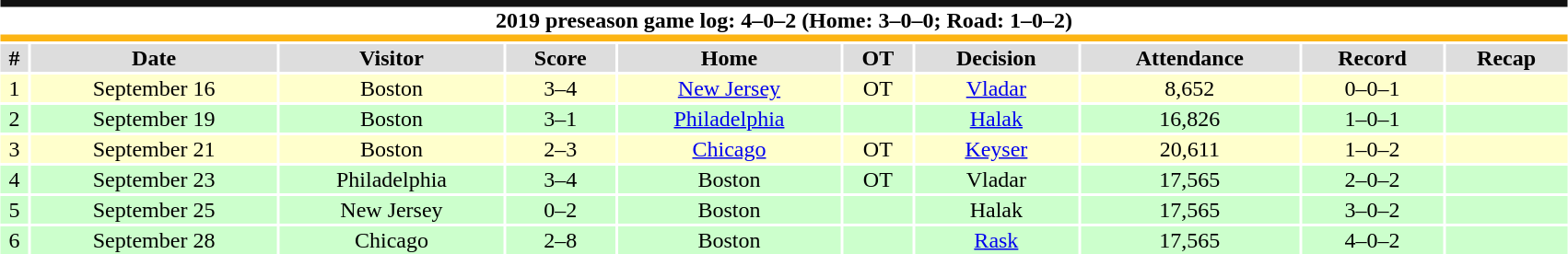<table class="toccolours collapsible collapsed" style="width:90%; clear:both; margin:1.5em auto; text-align:center;">
<tr>
<th colspan="10" style="background:#FFFFFF; border-top:#111111 5px solid; border-bottom:#FCB514 5px solid;">2019 preseason game log: 4–0–2 (Home: 3–0–0; Road: 1–0–2)</th>
</tr>
<tr style="background:#ddd;">
<th>#</th>
<th>Date</th>
<th>Visitor</th>
<th>Score</th>
<th>Home</th>
<th>OT</th>
<th>Decision</th>
<th>Attendance</th>
<th>Record</th>
<th>Recap</th>
</tr>
<tr style="background:#ffc;">
<td>1</td>
<td>September 16</td>
<td>Boston</td>
<td>3–4</td>
<td><a href='#'>New Jersey</a></td>
<td>OT</td>
<td><a href='#'>Vladar</a></td>
<td>8,652</td>
<td>0–0–1</td>
<td></td>
</tr>
<tr style="background:#cfc;">
<td>2</td>
<td>September 19</td>
<td>Boston</td>
<td>3–1</td>
<td><a href='#'>Philadelphia</a></td>
<td></td>
<td><a href='#'>Halak</a></td>
<td>16,826</td>
<td>1–0–1</td>
<td></td>
</tr>
<tr style="background:#ffc;">
<td>3</td>
<td>September 21</td>
<td>Boston</td>
<td>2–3</td>
<td><a href='#'>Chicago</a></td>
<td>OT</td>
<td><a href='#'>Keyser</a></td>
<td>20,611</td>
<td>1–0–2</td>
<td></td>
</tr>
<tr style="background:#cfc;">
<td>4</td>
<td>September 23</td>
<td>Philadelphia</td>
<td>3–4</td>
<td>Boston</td>
<td>OT</td>
<td>Vladar</td>
<td>17,565</td>
<td>2–0–2</td>
<td></td>
</tr>
<tr style="background:#cfc;">
<td>5</td>
<td>September 25</td>
<td>New Jersey</td>
<td>0–2</td>
<td>Boston</td>
<td></td>
<td>Halak</td>
<td>17,565</td>
<td>3–0–2</td>
<td></td>
</tr>
<tr style="background:#cfc;">
<td>6</td>
<td>September 28</td>
<td>Chicago</td>
<td>2–8</td>
<td>Boston</td>
<td></td>
<td><a href='#'>Rask</a></td>
<td>17,565</td>
<td>4–0–2</td>
<td></td>
</tr>
</table>
